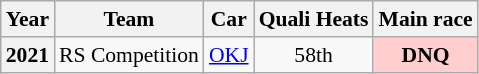<table class="wikitable" style="text-align:center; font-size:90%">
<tr>
<th>Year</th>
<th>Team</th>
<th>Car</th>
<th>Quali Heats</th>
<th>Main race</th>
</tr>
<tr>
<th>2021</th>
<td align="left"> RS Competition</td>
<td><a href='#'>OKJ</a></td>
<td>58th</td>
<td style="background:#FFCFCF;"><strong>DNQ</strong></td>
</tr>
</table>
